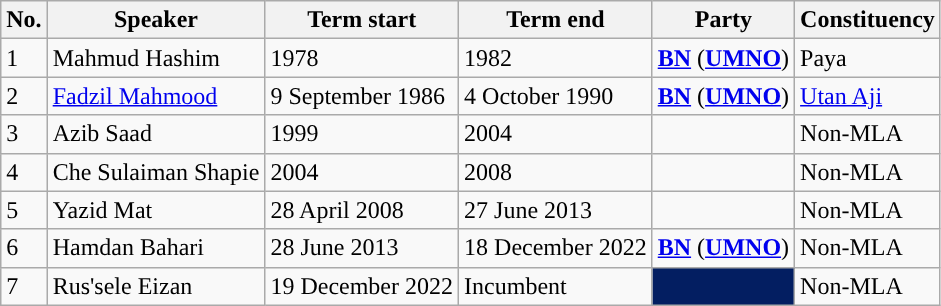<table class=wikitable>
<tr>
<th>No.</th>
<th>Speaker</th>
<th>Term start</th>
<th>Term end</th>
<th>Party</th>
<th>Constituency</th>
</tr>
<tr>
<td>1</td>
<td>Mahmud Hashim</td>
<td>1978</td>
<td>1982</td>
<td><strong><a href='#'>BN</a></strong> (<strong><a href='#'>UMNO</a></strong>)</td>
<td>Paya</td>
</tr>
<tr>
<td>2</td>
<td><a href='#'>Fadzil Mahmood</a></td>
<td>9 September 1986</td>
<td>4 October 1990</td>
<td><strong><a href='#'>BN</a></strong> (<strong><a href='#'>UMNO</a></strong>)</td>
<td><a href='#'>Utan Aji</a></td>
</tr>
<tr>
<td>3</td>
<td>Azib Saad</td>
<td>1999</td>
<td>2004</td>
<td></td>
<td>Non-MLA</td>
</tr>
<tr>
<td>4</td>
<td>Che Sulaiman Shapie</td>
<td>2004</td>
<td>2008</td>
<td></td>
<td>Non-MLA</td>
</tr>
<tr>
<td>5</td>
<td>Yazid Mat</td>
<td>28 April 2008</td>
<td>27 June 2013</td>
<td></td>
<td>Non-MLA</td>
</tr>
<tr>
<td>6</td>
<td>Hamdan Bahari</td>
<td>28 June 2013</td>
<td>18 December 2022</td>
<td><strong><a href='#'>BN</a></strong> (<strong><a href='#'>UMNO</a></strong>)</td>
<td>Non-MLA</td>
</tr>
<tr>
<td>7</td>
<td>Rus'sele Eizan</td>
<td>19 December 2022</td>
<td>Incumbent</td>
<td bgcolor=#031e61></td>
<td>Non-MLA</td>
</tr>
</table>
